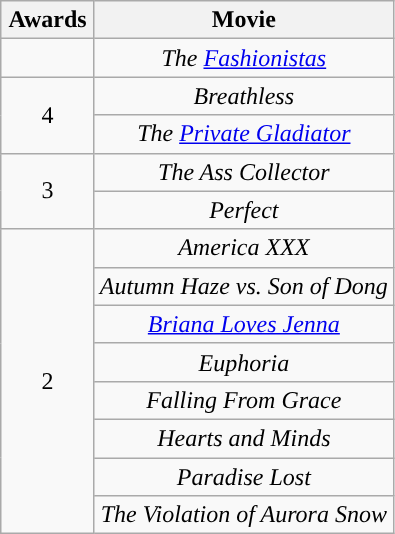<table class="wikitable" style="text-align:center;">
<tr>
<th scope="col" width="55">Awards</th>
<th scope="col" align="center">Movie</th>
</tr>
<tr>
<td></td>
<td><em>The <a href='#'>Fashionistas</a></em></td>
</tr>
<tr>
<td rowspan=2 style="text-align:center">4</td>
<td><em>Breathless</em></td>
</tr>
<tr>
<td><em>The <a href='#'>Private Gladiator</a></em></td>
</tr>
<tr>
<td rowspan=2 style="text-align:center">3</td>
<td><em>The Ass Collector</em></td>
</tr>
<tr>
<td><em>Perfect</em></td>
</tr>
<tr>
<td rowspan=8 style="text-align:center">2</td>
<td><em>America XXX</em></td>
</tr>
<tr>
<td><em>Autumn Haze vs. Son of Dong</em></td>
</tr>
<tr>
<td><em><a href='#'>Briana Loves Jenna</a></em></td>
</tr>
<tr>
<td><em>Euphoria</em></td>
</tr>
<tr>
<td><em>Falling From Grace</em></td>
</tr>
<tr>
<td><em>Hearts and Minds</em></td>
</tr>
<tr>
<td><em>Paradise Lost</em></td>
</tr>
<tr>
<td><em>The Violation of Aurora Snow</em></td>
</tr>
</table>
